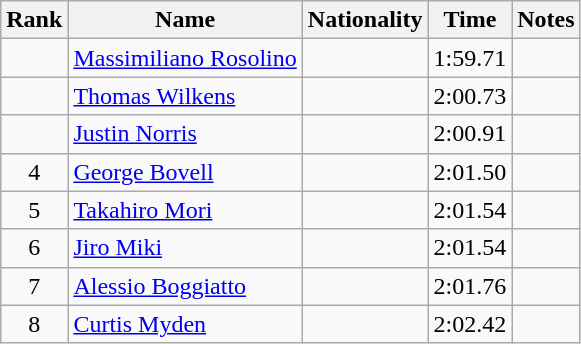<table class="wikitable sortable" style="text-align:center">
<tr>
<th>Rank</th>
<th>Name</th>
<th>Nationality</th>
<th>Time</th>
<th>Notes</th>
</tr>
<tr>
<td></td>
<td align=left><a href='#'>Massimiliano Rosolino</a></td>
<td align=left></td>
<td>1:59.71</td>
<td></td>
</tr>
<tr>
<td></td>
<td align=left><a href='#'>Thomas Wilkens</a></td>
<td align=left></td>
<td>2:00.73</td>
<td></td>
</tr>
<tr>
<td></td>
<td align=left><a href='#'>Justin Norris</a></td>
<td align=left></td>
<td>2:00.91</td>
<td></td>
</tr>
<tr>
<td>4</td>
<td align=left><a href='#'>George Bovell</a></td>
<td align=left></td>
<td>2:01.50</td>
<td></td>
</tr>
<tr>
<td>5</td>
<td align=left><a href='#'>Takahiro Mori</a></td>
<td align=left></td>
<td>2:01.54</td>
<td></td>
</tr>
<tr>
<td>6</td>
<td align=left><a href='#'>Jiro Miki</a></td>
<td align=left></td>
<td>2:01.54</td>
<td></td>
</tr>
<tr>
<td>7</td>
<td align=left><a href='#'>Alessio Boggiatto</a></td>
<td align=left></td>
<td>2:01.76</td>
<td></td>
</tr>
<tr>
<td>8</td>
<td align=left><a href='#'>Curtis Myden</a></td>
<td align=left></td>
<td>2:02.42</td>
<td></td>
</tr>
</table>
